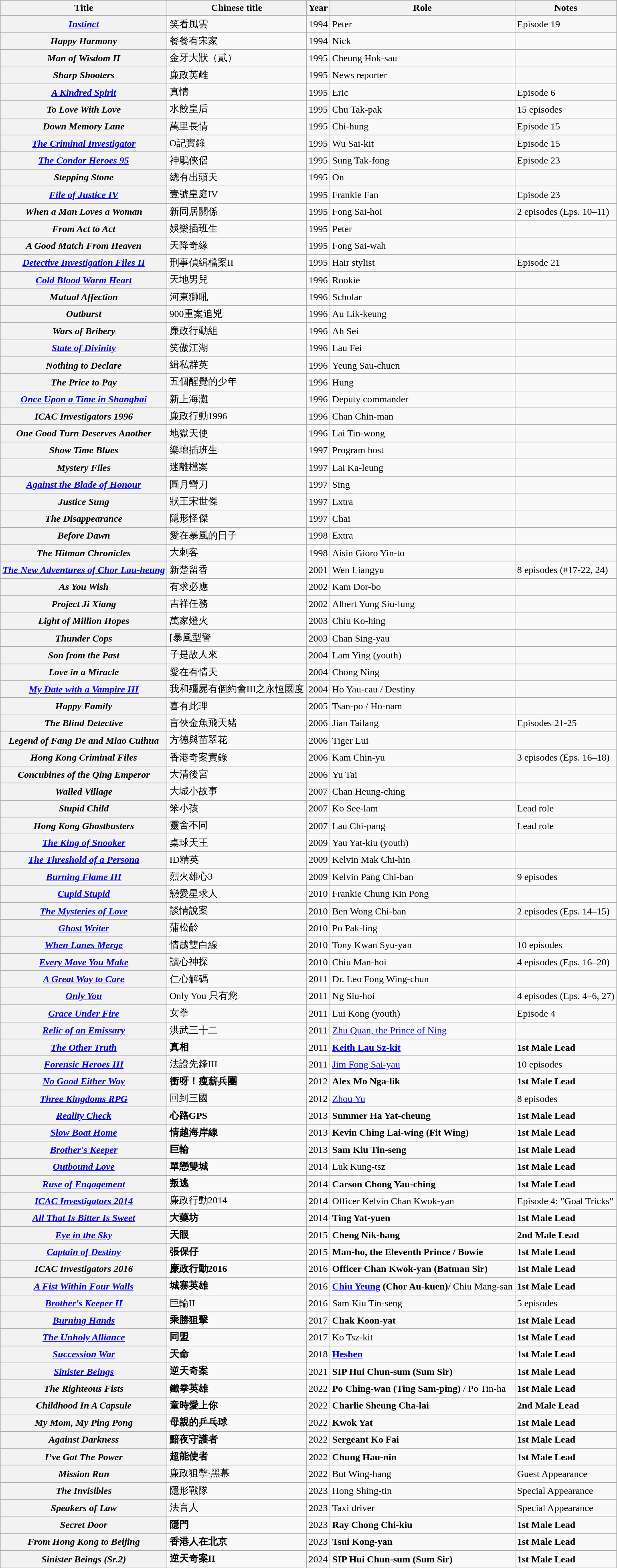<table class="wikitable sortable plainrowheaders">
<tr style="background:#ccc; text-align:center;">
<th scope="col">Title</th>
<th scope="col">Chinese title</th>
<th scope="col">Year</th>
<th scope="col">Role</th>
<th scope="col" class="unsortable">Notes</th>
</tr>
<tr>
<th scope="row"><em><a href='#'>Instinct</a></em></th>
<td>笑看風雲</td>
<td style="text-align:center;">1994</td>
<td>Peter</td>
<td>Episode 19</td>
</tr>
<tr>
<th scope="row"><em>Happy Harmony</em></th>
<td>餐餐有宋家</td>
<td style="text-align:center;">1994</td>
<td>Nick</td>
<td></td>
</tr>
<tr>
<th scope="row"><em>Man of Wisdom II</em></th>
<td>金牙大狀（貳）</td>
<td style="text-align:center;">1995</td>
<td>Cheung Hok-sau</td>
<td></td>
</tr>
<tr>
<th scope="row"><em>Sharp Shooters</em></th>
<td>廉政英雌</td>
<td style="text-align:center;">1995</td>
<td>News reporter</td>
<td></td>
</tr>
<tr>
<th scope="row"><em><a href='#'>A Kindred Spirit</a></em></th>
<td>真情</td>
<td style="text-align:center;">1995</td>
<td>Eric</td>
<td>Episode 6</td>
</tr>
<tr>
<th scope="row"><em>To Love With Love</em></th>
<td>水餃皇后</td>
<td style="text-align:center;">1995</td>
<td>Chu Tak-pak</td>
<td>15 episodes</td>
</tr>
<tr>
<th scope="row"><em>Down Memory Lane</em></th>
<td>萬里長情</td>
<td style="text-align:center;">1995</td>
<td>Chi-hung</td>
<td>Episode 15</td>
</tr>
<tr>
<th scope="row"><em><a href='#'>The Criminal Investigator</a></em></th>
<td>O記實錄</td>
<td style="text-align:center;">1995</td>
<td>Wu Sai-kit</td>
<td>Episode 15</td>
</tr>
<tr>
<th scope="row"><em><a href='#'>The Condor Heroes 95</a></em></th>
<td>神鵰俠侶</td>
<td style="text-align:center;">1995</td>
<td>Sung Tak-fong</td>
<td>Episode 23</td>
</tr>
<tr>
<th scope="row"><em>Stepping Stone</em></th>
<td>總有出頭天</td>
<td style="text-align:center;">1995</td>
<td>On</td>
<td></td>
</tr>
<tr>
<th scope="row"><em><a href='#'>File of Justice IV</a></em></th>
<td>壹號皇庭IV</td>
<td style="text-align:center;">1995</td>
<td>Frankie Fan</td>
<td>Episode 23</td>
</tr>
<tr>
<th scope="row"><em>When a Man Loves a Woman</em></th>
<td>新同居關係</td>
<td style="text-align:center;">1995</td>
<td>Fong Sai-hoi</td>
<td>2 episodes (Eps. 10–11)</td>
</tr>
<tr>
<th scope="row"><em>From Act to Act</em></th>
<td>娛樂插班生</td>
<td style="text-align:center;">1995</td>
<td>Peter</td>
<td></td>
</tr>
<tr>
<th scope="row"><em>A Good Match From Heaven</em></th>
<td>天降奇緣</td>
<td style="text-align:center;">1995</td>
<td>Fong Sai-wah</td>
<td></td>
</tr>
<tr>
<th scope="row"><em><a href='#'>Detective Investigation Files II</a></em></th>
<td>刑事偵緝檔案II</td>
<td style="text-align:center;">1995</td>
<td>Hair stylist</td>
<td>Episode 21</td>
</tr>
<tr>
<th scope="row"><em><a href='#'>Cold Blood Warm Heart</a></em></th>
<td>天地男兒</td>
<td style="text-align:center;">1996</td>
<td>Rookie</td>
<td></td>
</tr>
<tr>
<th scope="row"><em>Mutual Affection</em></th>
<td>河東獅吼</td>
<td style="text-align:center;">1996</td>
<td>Scholar</td>
<td></td>
</tr>
<tr>
<th scope="row"><em>Outburst</em></th>
<td>900重案追兇</td>
<td style="text-align:center;">1996</td>
<td>Au Lik-keung</td>
<td></td>
</tr>
<tr>
<th scope="row"><em>Wars of Bribery</em></th>
<td>廉政行動組</td>
<td style="text-align:center;">1996</td>
<td>Ah Sei</td>
<td></td>
</tr>
<tr>
<th scope="row"><em><a href='#'>State of Divinity</a></em></th>
<td>笑傲江湖</td>
<td style="text-align:center;">1996</td>
<td>Lau Fei</td>
<td></td>
</tr>
<tr>
<th scope="row"><em>Nothing to Declare</em></th>
<td>緝私群英</td>
<td style="text-align:center;">1996</td>
<td>Yeung Sau-chuen</td>
<td></td>
</tr>
<tr>
<th scope="row"><em>The Price to Pay</em></th>
<td>五個醒覺的少年</td>
<td style="text-align:center;">1996</td>
<td>Hung</td>
<td></td>
</tr>
<tr>
<th scope="row"><em><a href='#'>Once Upon a Time in Shanghai</a></em></th>
<td>新上海灘</td>
<td style="text-align:center;">1996</td>
<td>Deputy commander</td>
<td></td>
</tr>
<tr>
<th scope="row"><em>ICAC Investigators 1996</em></th>
<td>廉政行動1996</td>
<td style="text-align:center;">1996</td>
<td>Chan Chin-man</td>
<td></td>
</tr>
<tr>
<th scope="row"><em>One Good Turn Deserves Another</em></th>
<td>地獄天使</td>
<td style="text-align:center;">1996</td>
<td>Lai Tin-wong</td>
<td></td>
</tr>
<tr>
<th scope="row"><em>Show Time Blues</em></th>
<td>樂壇插班生</td>
<td style="text-align:center;">1997</td>
<td>Program host</td>
<td></td>
</tr>
<tr>
<th scope="row"><em>Mystery Files</em></th>
<td>迷離檔案</td>
<td style="text-align:center;">1997</td>
<td>Lai Ka-leung</td>
<td></td>
</tr>
<tr>
<th scope="row"><em><a href='#'>Against the Blade of Honour</a></em></th>
<td>圓月彎刀</td>
<td style="text-align:center;">1997</td>
<td>Sing</td>
<td></td>
</tr>
<tr>
<th scope="row"><em>Justice Sung</em></th>
<td>狀王宋世傑</td>
<td style="text-align:center;">1997</td>
<td>Extra</td>
<td></td>
</tr>
<tr>
<th scope="row"><em>The Disappearance</em></th>
<td>隱形怪傑</td>
<td style="text-align:center;">1997</td>
<td>Chai</td>
<td></td>
</tr>
<tr>
<th scope="row"><em>Before Dawn</em></th>
<td>愛在暴風的日子</td>
<td style="text-align:center;">1998</td>
<td>Extra</td>
<td></td>
</tr>
<tr>
<th scope="row"><em>The Hitman Chronicles</em></th>
<td>大刺客</td>
<td style="text-align:center;">1998</td>
<td>Aisin Gioro Yin-to</td>
<td></td>
</tr>
<tr>
<th scope="row"><em><a href='#'>The New Adventures of Chor Lau-heung</a></em></th>
<td>新楚留香</td>
<td style="text-align:center;">2001</td>
<td>Wen Liangyu</td>
<td>8 episodes (#17-22, 24)</td>
</tr>
<tr>
<th scope="row"><em>As You Wish</em></th>
<td>有求必應</td>
<td style="text-align:center;">2002</td>
<td>Kam Dor-bo</td>
<td></td>
</tr>
<tr>
<th scope="row"><em>Project Ji Xiang</em></th>
<td>吉祥任務</td>
<td style="text-align:center;">2002</td>
<td>Albert Yung Siu-lung</td>
<td></td>
</tr>
<tr>
<th scope="row"><em>Light of Million Hopes</em></th>
<td>萬家燈火</td>
<td style="text-align:center;">2003</td>
<td>Chiu Ko-hing</td>
<td></td>
</tr>
<tr>
<th scope="row"><em>Thunder Cops</em></th>
<td>[暴風型警</td>
<td style="text-align:center;">2003</td>
<td>Chan Sing-yau</td>
<td></td>
</tr>
<tr>
<th scope="row"><em>Son from the Past</em></th>
<td>子是故人來</td>
<td style="text-align:center;">2004</td>
<td>Lam Ying (youth)</td>
<td></td>
</tr>
<tr>
<th scope="row"><em>Love in a Miracle</em></th>
<td>愛在有情天</td>
<td style="text-align:center;">2004</td>
<td>Chong Ning</td>
<td></td>
</tr>
<tr>
<th scope="row"><em><a href='#'>My Date with a Vampire III</a></em></th>
<td>我和殭屍有個約會III之永恆國度</td>
<td style="text-align:center;">2004</td>
<td>Ho Yau-cau / Destiny</td>
<td></td>
</tr>
<tr>
<th scope="row"><em>Happy Family</em></th>
<td>喜有此理</td>
<td style="text-align:center;">2005</td>
<td>Tsan-po / Ho-nam</td>
<td></td>
</tr>
<tr>
<th scope="row"><em>The Blind Detective</em></th>
<td>盲俠金魚飛天豬</td>
<td style="text-align:center;">2006</td>
<td>Jian Tailang</td>
<td>Episodes 21-25</td>
</tr>
<tr>
<th scope="row"><em>Legend of Fang De and Miao Cuihua</em></th>
<td>方德與苗翠花</td>
<td style="text-align:center;">2006</td>
<td>Tiger Lui</td>
<td></td>
</tr>
<tr>
<th scope="row"><em>Hong Kong Criminal Files</em></th>
<td>香港奇案實錄</td>
<td style="text-align:center;">2006</td>
<td>Kam Chin-yu</td>
<td>3 episodes (Eps. 16–18)</td>
</tr>
<tr>
<th scope="row"><em>Concubines of the Qing Emperor</em></th>
<td>大清後宮</td>
<td style="text-align:center;">2006</td>
<td>Yu Tai</td>
<td></td>
</tr>
<tr>
<th scope="row"><em>Walled Village</em></th>
<td>大城小故事</td>
<td style="text-align:center;">2007</td>
<td>Chan Heung-ching</td>
<td></td>
</tr>
<tr>
<th scope="row"><em>Stupid Child</em></th>
<td>笨小孩</td>
<td style="text-align:center;">2007</td>
<td>Ko See-lam</td>
<td>Lead role</td>
</tr>
<tr>
<th scope="row"><em>Hong Kong Ghostbusters</em></th>
<td>靈舍不同</td>
<td style="text-align:center;">2007</td>
<td>Lau Chi-pang</td>
<td>Lead role</td>
</tr>
<tr>
<th scope="row"><em><a href='#'>The King of Snooker</a></em></th>
<td>桌球天王</td>
<td style="text-align:center;">2009</td>
<td>Yau Yat-kiu (youth)</td>
<td></td>
</tr>
<tr>
<th scope="row"><em><a href='#'>The Threshold of a Persona</a></em></th>
<td>ID精英</td>
<td style="text-align:center;">2009</td>
<td>Kelvin Mak Chi-hin</td>
<td></td>
</tr>
<tr>
<th scope="row"><em><a href='#'>Burning Flame III</a></em></th>
<td>烈火雄心3</td>
<td style="text-align:center;">2009</td>
<td>Kelvin Pang Chi-ban</td>
<td>9 episodes</td>
</tr>
<tr>
<th scope="row"><em><a href='#'>Cupid Stupid</a></em></th>
<td>戀愛星求人</td>
<td style="text-align:center;">2010</td>
<td>Frankie Chung Kin Pong</td>
<td></td>
</tr>
<tr>
<th scope="row"><em><a href='#'>The Mysteries of Love</a></em></th>
<td>談情說案</td>
<td style="text-align:center;">2010</td>
<td>Ben Wong Chi-ban</td>
<td>2 episodes (Eps. 14–15)</td>
</tr>
<tr>
<th scope="row"><em><a href='#'>Ghost Writer</a></em></th>
<td>蒲松齡</td>
<td style="text-align:center;">2010</td>
<td>Po Pak-ling</td>
<td></td>
</tr>
<tr>
<th scope="row"><em><a href='#'>When Lanes Merge</a></em></th>
<td>情越雙白線</td>
<td style="text-align:center;">2010</td>
<td>Tony Kwan Syu-yan</td>
<td>10 episodes</td>
</tr>
<tr>
<th scope="row"><em><a href='#'>Every Move You Make</a></em></th>
<td>讀心神探</td>
<td style="text-align:center;">2010</td>
<td>Chiu Man-hoi</td>
<td>4 episodes (Eps. 16–20)</td>
</tr>
<tr>
<th scope="row"><em><a href='#'>A Great Way to Care</a></em></th>
<td>仁心解碼</td>
<td style="text-align:center;">2011</td>
<td>Dr. Leo Fong Wing-chun</td>
<td></td>
</tr>
<tr>
<th scope="row"><em><a href='#'>Only You</a></em></th>
<td>Only You 只有您</td>
<td style="text-align:center;">2011</td>
<td>Ng Siu-hoi</td>
<td>4 episodes (Eps. 4–6, 27)</td>
</tr>
<tr>
<th scope="row"><em><a href='#'>Grace Under Fire</a></em></th>
<td>女拳</td>
<td style="text-align:center;">2011</td>
<td>Lui Kong (youth)</td>
<td>Episode 4</td>
</tr>
<tr>
<th scope="row"><em><a href='#'>Relic of an Emissary</a></em></th>
<td>洪武三十二</td>
<td style="text-align:center;">2011</td>
<td><a href='#'>Zhu Quan, the Prince of Ning</a></td>
<td></td>
</tr>
<tr>
<th scope="row"><strong><em><a href='#'>The Other Truth</a></em></strong></th>
<td><strong>真相</strong></td>
<td style="text-align:center;">2011</td>
<td><strong><a href='#'>Keith Lau Sz-kit</a></strong></td>
<td><strong>1st Male Lead</strong></td>
</tr>
<tr>
<th scope="row"><em><a href='#'>Forensic Heroes III</a></em></th>
<td>法證先鋒III</td>
<td style="text-align:center;">2011</td>
<td><a href='#'>Jim Fong Sai-yau</a></td>
<td>10 episodes</td>
</tr>
<tr>
<th scope="row"><strong><em><a href='#'>No Good Either Way</a></em></strong></th>
<td><strong>衝呀！瘦薪兵團</strong></td>
<td style="text-align:center;">2012</td>
<td><strong>Alex Mo Nga-lik</strong></td>
<td><strong>1st Male Lead</strong></td>
</tr>
<tr>
<th scope="row"><em><a href='#'>Three Kingdoms RPG</a></em></th>
<td>回到三國</td>
<td style="text-align:center;">2012</td>
<td><a href='#'>Zhou Yu</a></td>
<td>8 episodes</td>
</tr>
<tr>
<th scope="row"><strong><em><a href='#'>Reality Check</a></em></strong></th>
<td><strong>心路GPS</strong></td>
<td style="text-align:center;">2013</td>
<td><strong>Summer Ha Yat-cheung</strong></td>
<td><strong>1st Male Lead</strong></td>
</tr>
<tr>
<th scope="row"><strong><em><a href='#'>Slow Boat Home</a></em></strong></th>
<td><strong>情越海岸線</strong></td>
<td style="text-align:center;">2013</td>
<td><strong>Kevin Ching Lai-wing (Fit Wing)</strong></td>
<td><strong>1st Male Lead</strong></td>
</tr>
<tr>
<th scope="row"><strong><em><a href='#'>Brother's Keeper</a></em></strong></th>
<td><strong>巨輪</strong></td>
<td style="text-align:center;">2013</td>
<td><strong>Sam Kiu Tin-seng</strong></td>
<td><strong>1st Male Lead</strong></td>
</tr>
<tr>
<th scope="row"><strong><em><a href='#'>Outbound Love</a></em></strong></th>
<td><strong>單戀雙城</strong></td>
<td style="text-align:center;">2014</td>
<td>Luk Kung-tsz</td>
<td><strong>1st Male Lead</strong></td>
</tr>
<tr>
<th scope="row"><strong><em><a href='#'>Ruse of Engagement</a></em></strong></th>
<td><strong>叛逃</strong></td>
<td style="text-align:center;">2014</td>
<td><strong>Carson Chong Yau-ching</strong></td>
<td><strong>1st Male Lead</strong></td>
</tr>
<tr>
<th scope="row"><em><a href='#'>ICAC Investigators 2014</a></em></th>
<td>廉政行動2014</td>
<td style="text-align:center;">2014</td>
<td>Officer Kelvin Chan Kwok-yan</td>
<td>Episode 4: "Goal Tricks"</td>
</tr>
<tr>
<th scope="row"><strong><em><a href='#'>All That Is Bitter Is Sweet</a></em></strong></th>
<td><strong>大藥坊</strong></td>
<td style="text-align:center;">2014</td>
<td><strong>Ting Yat-yuen</strong></td>
<td><strong>1st Male Lead</strong></td>
</tr>
<tr>
<th scope="row"><strong><em><a href='#'>Eye in the Sky</a></em></strong></th>
<td><strong>天眼</strong></td>
<td style="text-align:center;">2015</td>
<td><strong>Cheng Nik-hang</strong></td>
<td><strong>2nd Male Lead</strong></td>
</tr>
<tr>
<th scope="row"><strong><em><a href='#'>Captain of Destiny</a></em></strong></th>
<td><strong>張保仔</strong></td>
<td style="text-align:center;">2015</td>
<td><strong>Man-ho, the Eleventh Prince / Bowie</strong></td>
<td><strong>1st Male Lead</strong></td>
</tr>
<tr>
<th scope="row"><strong><em>ICAC Investigators 2016</em></strong></th>
<td><strong>廉政行動2016</strong></td>
<td style="text-align:center;">2016</td>
<td><strong>Officer Chan Kwok-yan (Batman Sir)</strong></td>
<td><strong>1st Male Lead</strong></td>
</tr>
<tr>
<th scope="row"><strong><em><a href='#'>A Fist Within Four Walls</a></em></strong></th>
<td><strong>城寨英雄</strong></td>
<td style="text-align:center;">2016</td>
<td><strong><a href='#'>Chiu Yeung</a> (Chor Au-kuen)</strong>/ Chiu Mang-san</td>
<td><strong>1st Male Lead</strong></td>
</tr>
<tr>
<th scope="row"><em><a href='#'>Brother's Keeper II</a></em></th>
<td>巨輪II</td>
<td style="text-align:center;">2016</td>
<td>Sam Kiu Tin-seng</td>
<td>5 episodes</td>
</tr>
<tr>
<th scope="row"><strong><em><a href='#'>Burning Hands</a></em></strong></th>
<td><strong>乘勝狙擊</strong></td>
<td style="text-align:center;">2017</td>
<td><strong>Chak Koon-yat</strong></td>
<td><strong>1st Male Lead</strong></td>
</tr>
<tr>
<th scope="row"><strong><em><a href='#'>The Unholy Alliance</a></em></strong></th>
<td><strong>同盟</strong></td>
<td style="text-align:center;">2017</td>
<td>Ko Tsz-kit</td>
<td><strong>1st Male Lead</strong></td>
</tr>
<tr>
<th scope="row"><strong><em><a href='#'>Succession War</a></em></strong></th>
<td><strong>天命</strong></td>
<td style="text-align:center;">2018</td>
<td><strong><a href='#'>Heshen</a></strong></td>
<td><strong>1st Male Lead</strong></td>
</tr>
<tr>
<th scope="row"><strong><em><a href='#'>Sinister Beings</a></em></strong></th>
<td><strong>逆天奇案</strong></td>
<td style="text-align:center;">2021</td>
<td><strong>SIP Hui Chun-sum (Sum Sir)</strong></td>
<td><strong>1st Male Lead</strong></td>
</tr>
<tr>
<th scope="row"><strong><em>The Righteous Fists</em></strong></th>
<td><strong>鐵拳英雄</strong></td>
<td style="text-align:center;">2022</td>
<td><strong>Po Ching-wan (Ting Sam-ping)</strong> / Po Tin-ha</td>
<td><strong>1st Male Lead</strong></td>
</tr>
<tr>
<th scope="row"><strong><em> Childhood In A Capsule </em></strong></th>
<td><strong>童時愛上你</strong></td>
<td style="text-align:center;">2022</td>
<td><strong>Charlie Sheung Cha-lai</strong></td>
<td><strong>2nd Male Lead</strong></td>
</tr>
<tr>
<th scope="row"><strong><em>My Mom, My Ping Pong</em></strong></th>
<td><strong>母親的乒乓球</strong></td>
<td style="text-align:center;">2022</td>
<td><strong>Kwok Yat</strong></td>
<td><strong>1st Male Lead</strong></td>
</tr>
<tr>
<th scope="row"><strong><em>Against Darkness</em></strong></th>
<td><strong>黯夜守護者</strong></td>
<td style="text-align:center;">2022</td>
<td><strong>Sergeant Ko Fai</strong></td>
<td><strong>1st Male Lead</strong></td>
</tr>
<tr>
<th scope="row"><strong><em>I’ve Got The Power</em></strong></th>
<td><strong>超能使者</strong></td>
<td style="text-align:center;">2022</td>
<td><strong>Chung Hau-nin</strong></td>
<td><strong>1st Male Lead</strong></td>
</tr>
<tr>
<th scope="row"><em>Mission Run</em></th>
<td>廉政狙擊·黑幕</td>
<td style="text-align:center;">2022</td>
<td>But Wing-hang</td>
<td>Guest Appearance</td>
</tr>
<tr>
<th scope="row"><em>The Invisibles</em></th>
<td>隱形戰隊</td>
<td style="text-align:center;">2023</td>
<td>Hong Shing-tin</td>
<td>Special Appearance</td>
</tr>
<tr>
<th scope="row"><em>Speakers of Law</em></th>
<td>法言人</td>
<td style="text-align:center;">2023</td>
<td>Taxi driver</td>
<td>Special Appearance</td>
</tr>
<tr>
<th scope="row"><strong><em> Secret Door </em></strong></th>
<td><strong>隱門</strong></td>
<td style="text-align:center;">2023</td>
<td><strong> Ray Chong Chi-kiu </strong></td>
<td><strong>1st Male Lead</strong></td>
</tr>
<tr>
<th scope="row"><strong><em> From Hong Kong to Beijing </em></strong></th>
<td><strong>香港人在北京</strong></td>
<td style="text-align:center;">2023</td>
<td><strong>Tsui Kong-yan</strong></td>
<td><strong>1st Male Lead</strong></td>
</tr>
<tr>
<th scope="row"><strong><em>Sinister Beings (Sr.2)</em></strong></th>
<td><strong>逆天奇案II</strong></td>
<td style="text-align:center;">2024</td>
<td><strong>SIP Hui Chun-sum (Sum Sir)</strong></td>
<td><strong>1st Male Lead</strong></td>
</tr>
</table>
